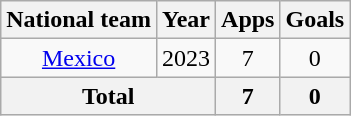<table class="wikitable" style="text-align: center;">
<tr>
<th>National team</th>
<th>Year</th>
<th>Apps</th>
<th>Goals</th>
</tr>
<tr>
<td rowspan="1" valign="center"><a href='#'>Mexico</a></td>
<td>2023</td>
<td>7</td>
<td>0</td>
</tr>
<tr>
<th colspan="2">Total</th>
<th>7</th>
<th>0</th>
</tr>
</table>
